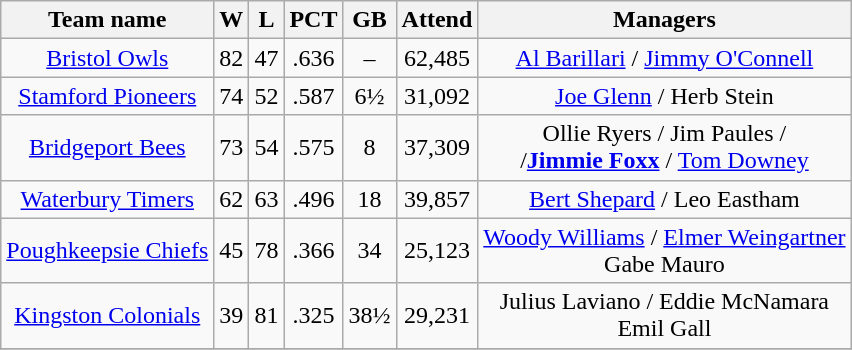<table class="wikitable" style="text-align:center">
<tr>
<th>Team name</th>
<th>W</th>
<th>L</th>
<th>PCT</th>
<th>GB</th>
<th>Attend</th>
<th>Managers</th>
</tr>
<tr>
<td><a href='#'>Bristol Owls</a></td>
<td>82</td>
<td>47</td>
<td>.636</td>
<td>–</td>
<td>62,485</td>
<td><a href='#'>Al Barillari</a> / <a href='#'>Jimmy O'Connell</a></td>
</tr>
<tr>
<td><a href='#'>Stamford Pioneers</a></td>
<td>74</td>
<td>52</td>
<td>.587</td>
<td>6½</td>
<td>31,092</td>
<td><a href='#'>Joe Glenn</a> / Herb Stein</td>
</tr>
<tr>
<td><a href='#'>Bridgeport Bees</a></td>
<td>73</td>
<td>54</td>
<td>.575</td>
<td>8</td>
<td>37,309</td>
<td>Ollie Ryers / Jim Paules  /<br> /<strong><a href='#'>Jimmie Foxx</a></strong> / <a href='#'>Tom Downey</a></td>
</tr>
<tr>
<td><a href='#'>Waterbury Timers</a></td>
<td>62</td>
<td>63</td>
<td>.496</td>
<td>18</td>
<td>39,857</td>
<td><a href='#'>Bert Shepard</a> / Leo Eastham</td>
</tr>
<tr>
<td><a href='#'>Poughkeepsie Chiefs</a></td>
<td>45</td>
<td>78</td>
<td>.366</td>
<td>34</td>
<td>25,123</td>
<td><a href='#'>Woody Williams</a> / <a href='#'>Elmer Weingartner</a> <br> Gabe Mauro</td>
</tr>
<tr>
<td><a href='#'>Kingston Colonials</a></td>
<td>39</td>
<td>81</td>
<td>.325</td>
<td>38½</td>
<td>29,231</td>
<td>Julius Laviano / Eddie McNamara <br> Emil Gall</td>
</tr>
<tr>
</tr>
</table>
